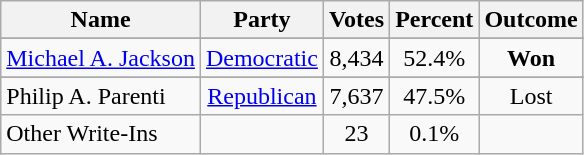<table class=wikitable style="text-align:center">
<tr>
<th>Name</th>
<th>Party</th>
<th>Votes</th>
<th>Percent</th>
<th>Outcome</th>
</tr>
<tr>
</tr>
<tr>
<td align=left><a href='#'>Michael A. Jackson</a></td>
<td><a href='#'>Democratic</a></td>
<td>8,434</td>
<td>52.4%</td>
<td><strong>Won</strong></td>
</tr>
<tr>
</tr>
<tr>
<td align=left>Philip A. Parenti</td>
<td><a href='#'>Republican</a></td>
<td>7,637</td>
<td>47.5%</td>
<td>Lost</td>
</tr>
<tr>
<td align=left>Other Write-Ins</td>
<td></td>
<td>23</td>
<td>0.1%</td>
<td></td>
</tr>
</table>
